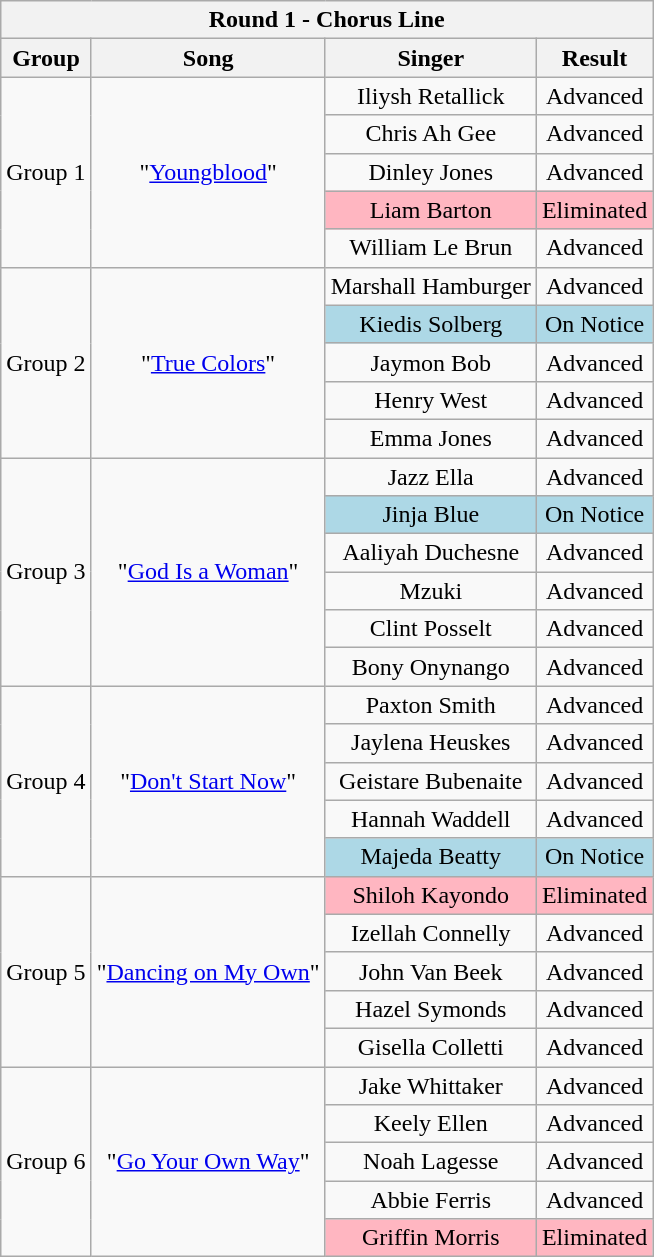<table class="wikitable plainrowheaders" style="text-align:center;">
<tr>
<th colspan=4>Round 1 - Chorus Line</th>
</tr>
<tr>
<th scope="col">Group</th>
<th scope="col">Song</th>
<th scope="col">Singer</th>
<th scope="col">Result</th>
</tr>
<tr>
<td rowspan="5">Group 1</td>
<td rowspan="5">"<a href='#'>Youngblood</a>"</td>
<td>Iliysh Retallick</td>
<td>Advanced</td>
</tr>
<tr>
<td>Chris Ah Gee</td>
<td>Advanced</td>
</tr>
<tr>
<td>Dinley Jones</td>
<td>Advanced</td>
</tr>
<tr>
<td style="background-color:lightpink">Liam Barton</td>
<td style="background-color:lightpink">Eliminated</td>
</tr>
<tr>
<td>William Le Brun</td>
<td>Advanced</td>
</tr>
<tr>
<td rowspan="5">Group 2</td>
<td rowspan="5">"<a href='#'>True Colors</a>"</td>
<td>Marshall Hamburger</td>
<td>Advanced</td>
</tr>
<tr>
<td style="background-color:lightblue">Kiedis Solberg</td>
<td style="background-color:lightblue">On Notice</td>
</tr>
<tr>
<td>Jaymon Bob</td>
<td>Advanced</td>
</tr>
<tr>
<td>Henry West</td>
<td>Advanced</td>
</tr>
<tr>
<td>Emma Jones</td>
<td>Advanced</td>
</tr>
<tr>
<td rowspan="6">Group 3</td>
<td rowspan="6">"<a href='#'>God Is a Woman</a>"</td>
<td>Jazz Ella</td>
<td>Advanced</td>
</tr>
<tr>
<td style="background-color:lightblue">Jinja Blue</td>
<td style="background-color:lightblue">On Notice</td>
</tr>
<tr>
<td>Aaliyah Duchesne</td>
<td>Advanced</td>
</tr>
<tr>
<td>Mzuki</td>
<td>Advanced</td>
</tr>
<tr>
<td>Clint Posselt</td>
<td>Advanced</td>
</tr>
<tr>
<td>Bony Onynango</td>
<td>Advanced</td>
</tr>
<tr>
<td rowspan="5">Group 4</td>
<td rowspan="5">"<a href='#'>Don't Start Now</a>"</td>
<td>Paxton Smith</td>
<td>Advanced</td>
</tr>
<tr>
<td>Jaylena Heuskes</td>
<td>Advanced</td>
</tr>
<tr>
<td>Geistare Bubenaite</td>
<td>Advanced</td>
</tr>
<tr>
<td>Hannah Waddell</td>
<td>Advanced</td>
</tr>
<tr>
<td style="background-color:lightblue">Majeda Beatty</td>
<td style="background-color:lightblue">On Notice</td>
</tr>
<tr>
<td rowspan="5">Group 5</td>
<td rowspan="5">"<a href='#'>Dancing on My Own</a>"</td>
<td style="background-color:lightpink">Shiloh Kayondo</td>
<td style="background-color:lightpink">Eliminated</td>
</tr>
<tr>
<td>Izellah Connelly</td>
<td>Advanced</td>
</tr>
<tr>
<td>John Van Beek</td>
<td>Advanced</td>
</tr>
<tr>
<td>Hazel Symonds</td>
<td>Advanced</td>
</tr>
<tr>
<td>Gisella Colletti</td>
<td>Advanced</td>
</tr>
<tr>
<td rowspan="5">Group 6</td>
<td rowspan="5">"<a href='#'>Go Your Own Way</a>"</td>
<td>Jake Whittaker</td>
<td>Advanced</td>
</tr>
<tr>
<td>Keely Ellen</td>
<td>Advanced</td>
</tr>
<tr>
<td>Noah Lagesse</td>
<td>Advanced</td>
</tr>
<tr>
<td>Abbie Ferris</td>
<td>Advanced</td>
</tr>
<tr>
<td style="background-color:lightpink">Griffin Morris</td>
<td style="background-color:lightpink">Eliminated</td>
</tr>
</table>
